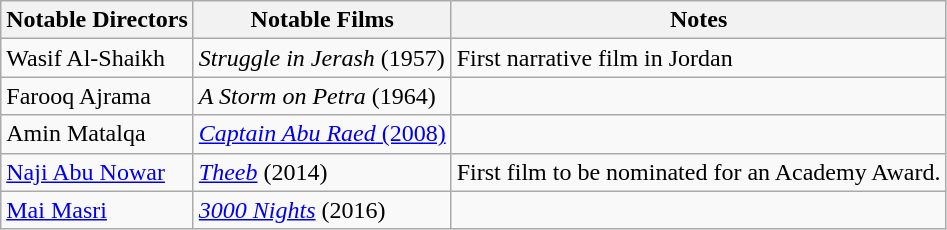<table class="wikitable">
<tr>
<th>Notable Directors</th>
<th>Notable Films</th>
<th>Notes</th>
</tr>
<tr>
<td>Wasif Al-Shaikh</td>
<td><em>Struggle in Jerash</em> (1957)</td>
<td>First narrative film in Jordan</td>
</tr>
<tr>
<td>Farooq Ajrama</td>
<td><em>A Storm on Petra</em> (1964)</td>
<td></td>
</tr>
<tr>
<td>Amin Matalqa</td>
<td><a href='#'><em>Captain Abu Raed</em> (2008)</a></td>
<td></td>
</tr>
<tr>
<td><a href='#'>Naji Abu Nowar</a></td>
<td><em><a href='#'>Theeb</a></em> (2014)</td>
<td>First film to be nominated for an Academy Award.</td>
</tr>
<tr>
<td><a href='#'>Mai Masri</a></td>
<td><em><a href='#'>3000 Nights</a></em> (2016)</td>
<td></td>
</tr>
</table>
